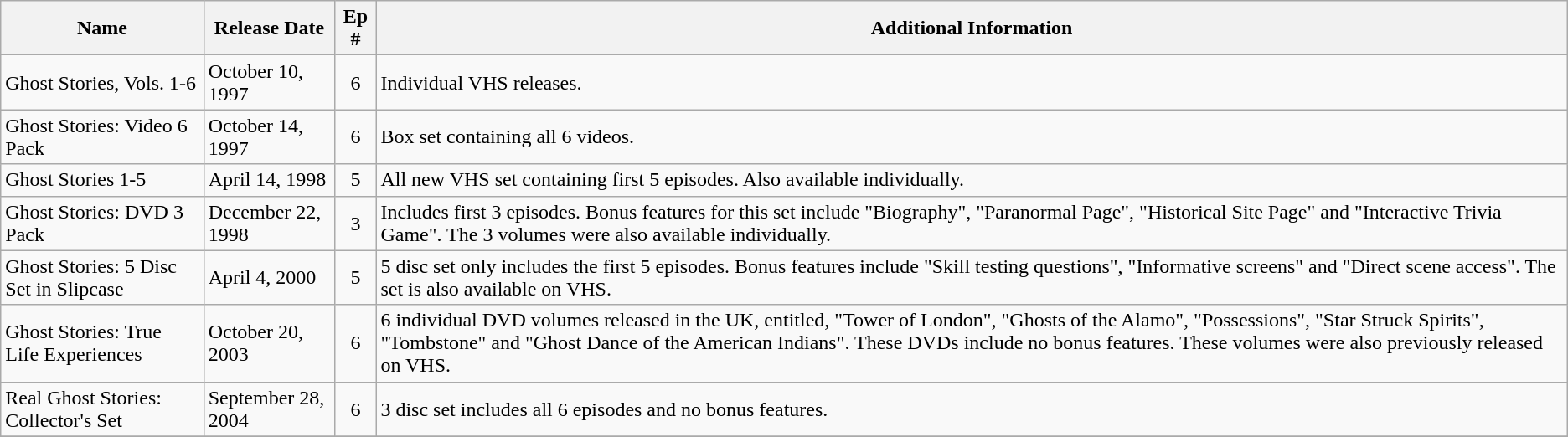<table class="wikitable">
<tr>
<th>Name</th>
<th>Release Date</th>
<th>Ep #</th>
<th>Additional Information</th>
</tr>
<tr>
<td>Ghost Stories, Vols. 1-6</td>
<td>October 10, 1997</td>
<td align="center">6</td>
<td>Individual VHS releases.</td>
</tr>
<tr>
<td>Ghost Stories: Video 6 Pack</td>
<td>October 14, 1997</td>
<td align="center">6</td>
<td>Box set containing all 6 videos.</td>
</tr>
<tr>
<td>Ghost Stories 1-5</td>
<td>April 14, 1998</td>
<td align="center">5</td>
<td>All new VHS set containing first 5 episodes. Also available individually.</td>
</tr>
<tr>
<td>Ghost Stories: DVD 3 Pack</td>
<td>December 22, 1998</td>
<td align="center">3</td>
<td>Includes first 3 episodes. Bonus features for this set include "Biography", "Paranormal Page", "Historical Site Page" and "Interactive Trivia Game". The 3 volumes were also available individually.</td>
</tr>
<tr>
<td>Ghost Stories: 5 Disc Set in Slipcase</td>
<td>April 4, 2000</td>
<td align="center">5</td>
<td>5 disc set only includes the first 5 episodes. Bonus features include "Skill testing questions", "Informative screens" and "Direct scene access". The set is also available on VHS.</td>
</tr>
<tr>
<td>Ghost Stories: True Life Experiences</td>
<td>October 20, 2003</td>
<td align="center">6</td>
<td>6 individual DVD volumes released in the UK, entitled, "Tower of London", "Ghosts of the Alamo", "Possessions", "Star Struck Spirits", "Tombstone" and "Ghost Dance of the American Indians". These DVDs include no bonus features. These volumes were also previously released on VHS.</td>
</tr>
<tr>
<td>Real Ghost Stories: Collector's Set</td>
<td>September 28, 2004</td>
<td align="center">6</td>
<td>3 disc set includes all 6 episodes and no bonus features.</td>
</tr>
<tr>
</tr>
</table>
